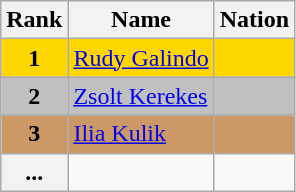<table class="wikitable">
<tr>
<th>Rank</th>
<th>Name</th>
<th>Nation</th>
</tr>
<tr bgcolor="gold">
<td align="center"><strong>1</strong></td>
<td><a href='#'>Rudy Galindo</a></td>
<td></td>
</tr>
<tr bgcolor="silver">
<td align="center"><strong>2</strong></td>
<td><a href='#'>Zsolt Kerekes</a></td>
<td></td>
</tr>
<tr bgcolor="cc9966">
<td align="center"><strong>3</strong></td>
<td><a href='#'>Ilia Kulik</a></td>
<td></td>
</tr>
<tr>
<th>...</th>
<td></td>
<td></td>
</tr>
</table>
